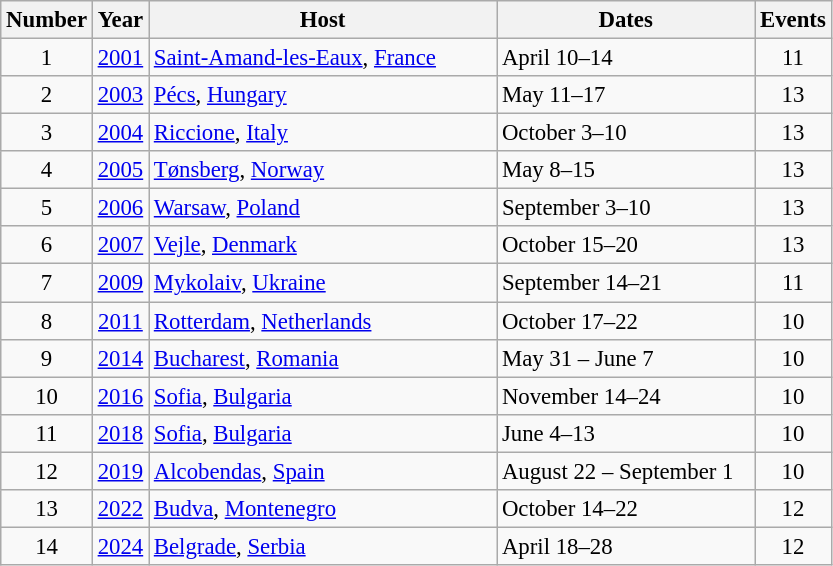<table class="wikitable" style="font-size:95%">
<tr>
<th width=20>Number</th>
<th width=20>Year</th>
<th width=225>Host</th>
<th width=165>Dates</th>
<th width=20>Events</th>
</tr>
<tr>
<td align=center>1</td>
<td align=center><a href='#'>2001</a></td>
<td> <a href='#'>Saint-Amand-les-Eaux</a>, <a href='#'>France</a></td>
<td>April 10–14</td>
<td align=center>11</td>
</tr>
<tr>
<td align=center>2</td>
<td align=center><a href='#'>2003</a></td>
<td> <a href='#'>Pécs</a>, <a href='#'>Hungary</a></td>
<td>May 11–17</td>
<td align=center>13</td>
</tr>
<tr>
<td align=center>3</td>
<td align=center><a href='#'>2004</a></td>
<td> <a href='#'>Riccione</a>, <a href='#'>Italy</a></td>
<td>October 3–10</td>
<td align=center>13</td>
</tr>
<tr>
<td align=center>4</td>
<td align=center><a href='#'>2005</a></td>
<td> <a href='#'>Tønsberg</a>, <a href='#'>Norway</a></td>
<td>May 8–15</td>
<td align=center>13</td>
</tr>
<tr>
<td align=center>5</td>
<td align=center><a href='#'>2006</a></td>
<td> <a href='#'>Warsaw</a>, <a href='#'>Poland</a></td>
<td>September 3–10</td>
<td align=center>13</td>
</tr>
<tr>
<td align=center>6</td>
<td align=center><a href='#'>2007</a></td>
<td> <a href='#'>Vejle</a>, <a href='#'>Denmark</a></td>
<td>October 15–20</td>
<td align=center>13</td>
</tr>
<tr>
<td align=center>7</td>
<td align=center><a href='#'>2009</a></td>
<td> <a href='#'>Mykolaiv</a>, <a href='#'>Ukraine</a></td>
<td>September 14–21</td>
<td align=center>11</td>
</tr>
<tr>
<td align=center>8</td>
<td align=center><a href='#'>2011</a></td>
<td> <a href='#'>Rotterdam</a>, <a href='#'>Netherlands</a></td>
<td>October 17–22</td>
<td align=center>10</td>
</tr>
<tr>
<td align=center>9</td>
<td align=center><a href='#'>2014</a></td>
<td> <a href='#'>Bucharest</a>, <a href='#'>Romania</a></td>
<td>May 31 – June 7</td>
<td align=center>10</td>
</tr>
<tr>
<td align=center>10</td>
<td align=center><a href='#'>2016</a></td>
<td> <a href='#'>Sofia</a>, <a href='#'>Bulgaria</a></td>
<td>November 14–24</td>
<td align=center>10</td>
</tr>
<tr>
<td align=center>11</td>
<td align=center><a href='#'>2018</a></td>
<td> <a href='#'>Sofia</a>, <a href='#'>Bulgaria</a></td>
<td>June 4–13</td>
<td align=center>10</td>
</tr>
<tr>
<td align=center>12</td>
<td align=center><a href='#'>2019</a></td>
<td> <a href='#'>Alcobendas</a>, <a href='#'>Spain</a></td>
<td>August 22 – September 1</td>
<td align=center>10</td>
</tr>
<tr>
<td align=center>13</td>
<td align=center><a href='#'>2022</a></td>
<td> <a href='#'>Budva</a>, <a href='#'>Montenegro</a></td>
<td>October 14–22</td>
<td align=center>12</td>
</tr>
<tr>
<td align=center>14</td>
<td align=center><a href='#'>2024</a></td>
<td> <a href='#'>Belgrade</a>, <a href='#'>Serbia</a></td>
<td>April 18–28</td>
<td align=center>12</td>
</tr>
</table>
